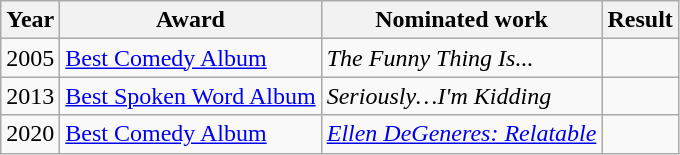<table class="wikitable sortable">
<tr>
<th>Year</th>
<th>Award</th>
<th>Nominated work</th>
<th>Result</th>
</tr>
<tr>
<td>2005</td>
<td><a href='#'>Best Comedy Album</a></td>
<td><em>The Funny Thing Is...</em></td>
<td></td>
</tr>
<tr>
<td>2013</td>
<td><a href='#'>Best Spoken Word Album</a></td>
<td><em>Seriously…I'm Kidding</em></td>
<td></td>
</tr>
<tr>
<td>2020</td>
<td><a href='#'>Best Comedy Album</a></td>
<td><em><a href='#'>Ellen DeGeneres: Relatable</a></em></td>
<td></td>
</tr>
</table>
